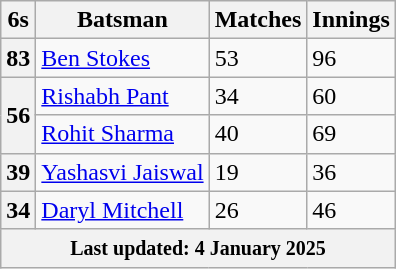<table class="wikitable sortable">
<tr>
<th>6s</th>
<th>Batsman</th>
<th>Matches</th>
<th>Innings</th>
</tr>
<tr>
<th>83</th>
<td> <a href='#'>Ben Stokes</a></td>
<td>53</td>
<td>96</td>
</tr>
<tr>
<th rowspan=2>56</th>
<td> <a href='#'>Rishabh Pant</a></td>
<td>34</td>
<td>60</td>
</tr>
<tr>
<td> <a href='#'>Rohit Sharma</a></td>
<td>40</td>
<td>69</td>
</tr>
<tr>
<th>39</th>
<td> <a href='#'>Yashasvi Jaiswal</a></td>
<td>19</td>
<td>36</td>
</tr>
<tr>
<th>34</th>
<td> <a href='#'>Daryl Mitchell</a></td>
<td>26</td>
<td>46</td>
</tr>
<tr>
<th colspan="4"><small>Last updated: 4 January 2025</small></th>
</tr>
</table>
